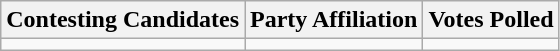<table class="wikitable sortable">
<tr>
<th>Contesting Candidates</th>
<th>Party Affiliation</th>
<th>Votes Polled</th>
</tr>
<tr>
<td></td>
<td></td>
<td></td>
</tr>
</table>
